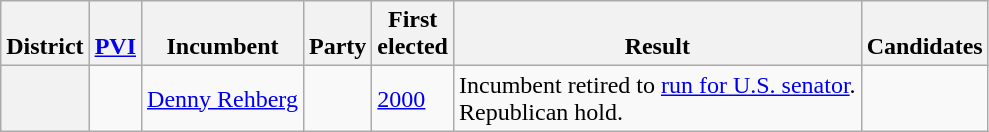<table class="wikitable">
<tr valign=bottom>
<th>District</th>
<th><a href='#'>PVI</a></th>
<th>Incumbent</th>
<th>Party</th>
<th>First<br>elected</th>
<th>Result</th>
<th>Candidates</th>
</tr>
<tr>
<th></th>
<td></td>
<td><a href='#'>Denny Rehberg</a></td>
<td></td>
<td><a href='#'>2000</a></td>
<td>Incumbent retired to <a href='#'>run for U.S. senator</a>.<br>Republican hold.</td>
<td nowrap></td>
</tr>
</table>
